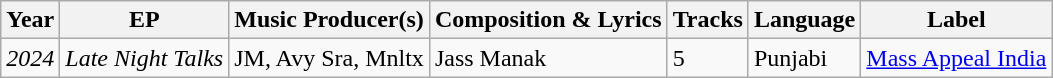<table class="wikitable">
<tr>
<th>Year</th>
<th>EP</th>
<th>Music Producer(s)</th>
<th>Composition & Lyrics</th>
<th>Tracks</th>
<th>Language</th>
<th>Label</th>
</tr>
<tr>
<td><em>2024</em></td>
<td><em>Late Night Talks</em></td>
<td>JM, Avy Sra, Mnltx</td>
<td>Jass Manak</td>
<td>5</td>
<td>Punjabi</td>
<td><a href='#'>Mass Appeal India</a></td>
</tr>
</table>
